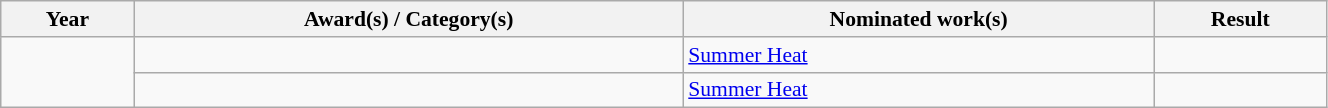<table width="70%" class="wikitable sortable" style="font-size: 90%;">
<tr>
<th>Year</th>
<th>Award(s) / Category(s)</th>
<th>Nominated work(s)</th>
<th>Result</th>
</tr>
<tr>
<td rowspan="2"></td>
<td></td>
<td><a href='#'>Summer Heat</a></td>
<td></td>
</tr>
<tr>
<td></td>
<td><a href='#'>Summer Heat</a></td>
<td></td>
</tr>
</table>
